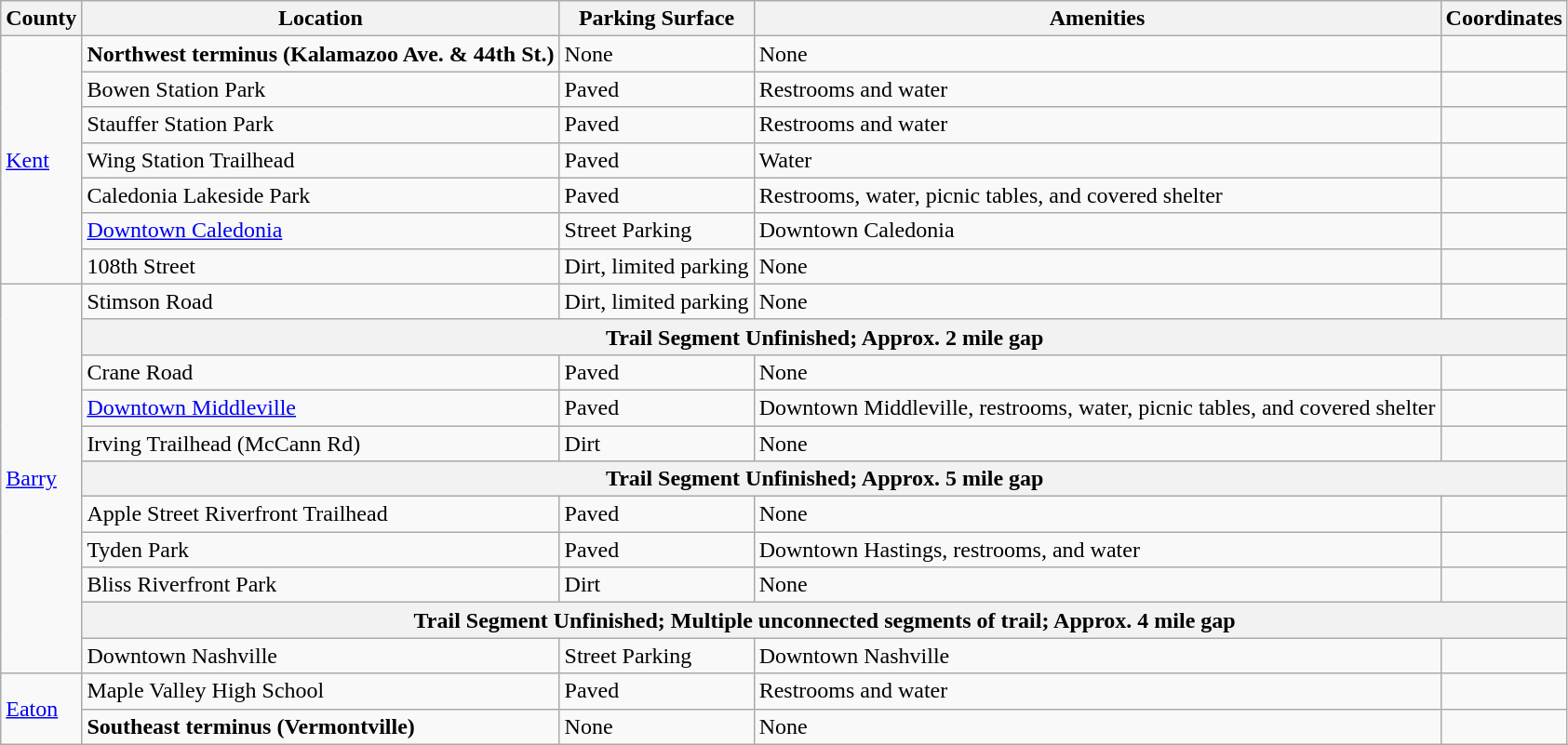<table class="wikitable">
<tr>
<th>County</th>
<th>Location</th>
<th>Parking Surface</th>
<th>Amenities</th>
<th>Coordinates</th>
</tr>
<tr>
<td rowspan="7"><a href='#'>Kent</a></td>
<td><strong>Northwest terminus (Kalamazoo Ave. & 44th St.)</strong></td>
<td>None</td>
<td>None</td>
<td></td>
</tr>
<tr>
<td>Bowen Station Park</td>
<td>Paved</td>
<td>Restrooms and water</td>
<td></td>
</tr>
<tr>
<td>Stauffer Station Park</td>
<td>Paved</td>
<td>Restrooms and water</td>
<td></td>
</tr>
<tr>
<td>Wing Station Trailhead</td>
<td>Paved</td>
<td>Water</td>
<td></td>
</tr>
<tr>
<td>Caledonia Lakeside Park</td>
<td>Paved</td>
<td>Restrooms, water, picnic tables, and covered shelter</td>
<td></td>
</tr>
<tr>
<td><a href='#'>Downtown Caledonia</a></td>
<td>Street Parking</td>
<td>Downtown Caledonia</td>
<td></td>
</tr>
<tr>
<td>108th Street</td>
<td>Dirt, limited parking</td>
<td>None</td>
<td></td>
</tr>
<tr>
<td rowspan="11"><a href='#'>Barry</a></td>
<td>Stimson Road</td>
<td>Dirt, limited parking</td>
<td>None</td>
<td></td>
</tr>
<tr>
<th colspan="4">Trail Segment Unfinished; Approx. 2 mile gap</th>
</tr>
<tr>
<td>Crane Road</td>
<td>Paved</td>
<td>None</td>
<td></td>
</tr>
<tr>
<td><a href='#'>Downtown Middleville</a></td>
<td>Paved</td>
<td>Downtown Middleville, restrooms, water, picnic tables, and covered shelter</td>
<td></td>
</tr>
<tr>
<td>Irving Trailhead (McCann Rd)</td>
<td>Dirt</td>
<td>None</td>
<td></td>
</tr>
<tr>
<th colspan="4">Trail Segment Unfinished; Approx. 5 mile gap</th>
</tr>
<tr>
<td>Apple Street Riverfront Trailhead</td>
<td>Paved</td>
<td>None</td>
<td></td>
</tr>
<tr>
<td>Tyden Park</td>
<td>Paved</td>
<td>Downtown Hastings, restrooms, and water</td>
<td></td>
</tr>
<tr>
<td>Bliss Riverfront Park</td>
<td>Dirt</td>
<td>None</td>
<td></td>
</tr>
<tr>
<th colspan="4">Trail Segment Unfinished; Multiple unconnected segments of trail; Approx. 4 mile gap</th>
</tr>
<tr>
<td>Downtown Nashville</td>
<td>Street Parking</td>
<td>Downtown Nashville</td>
<td></td>
</tr>
<tr>
<td rowspan="2"><a href='#'>Eaton</a></td>
<td>Maple Valley High School</td>
<td>Paved</td>
<td>Restrooms and water</td>
<td></td>
</tr>
<tr>
<td><strong>Southeast terminus (Vermontville)</strong></td>
<td>None</td>
<td>None</td>
<td></td>
</tr>
</table>
